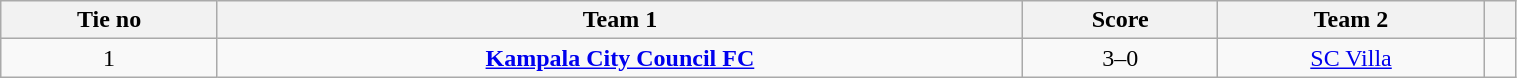<table class="wikitable" style="text-align:center; width:80%; font-size:100%">
<tr>
<th style= width="80px">Tie no</th>
<th style= width="300px">Team 1</th>
<th style= width="80px">Score</th>
<th style= width="300px">Team 2</th>
<th style= width="300px"></th>
</tr>
<tr>
<td>1</td>
<td><strong><a href='#'>Kampala City Council FC</a></strong></td>
<td>3–0</td>
<td><a href='#'>SC Villa</a></td>
<td></td>
</tr>
</table>
